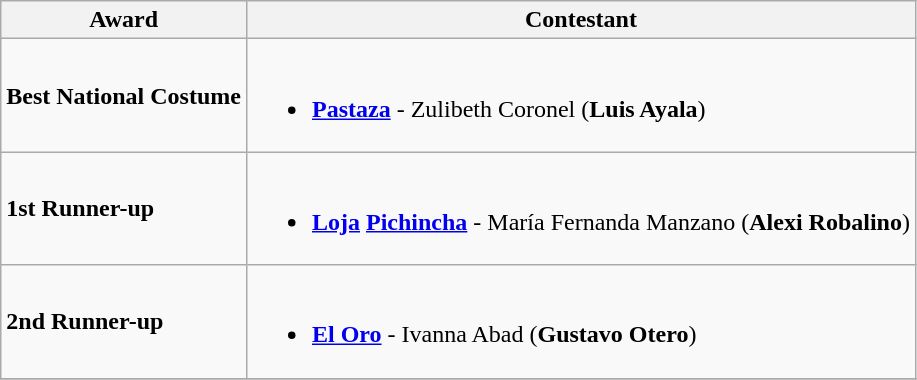<table class="wikitable">
<tr>
<th>Award</th>
<th>Contestant</th>
</tr>
<tr>
<td><strong>Best National Costume</strong></td>
<td><br><ul><li><strong> <a href='#'>Pastaza</a></strong> - Zulibeth Coronel (<strong>Luis Ayala</strong>)</li></ul></td>
</tr>
<tr>
<td><strong>1st Runner-up</strong></td>
<td><br><ul><li><strong> <a href='#'>Loja</a> <a href='#'>Pichincha</a></strong> - María Fernanda Manzano (<strong>Alexi Robalino</strong>)</li></ul></td>
</tr>
<tr>
<td><strong>2nd Runner-up</strong></td>
<td><br><ul><li><strong> <a href='#'>El Oro</a></strong> - Ivanna Abad (<strong>Gustavo Otero</strong>)</li></ul></td>
</tr>
<tr>
</tr>
</table>
